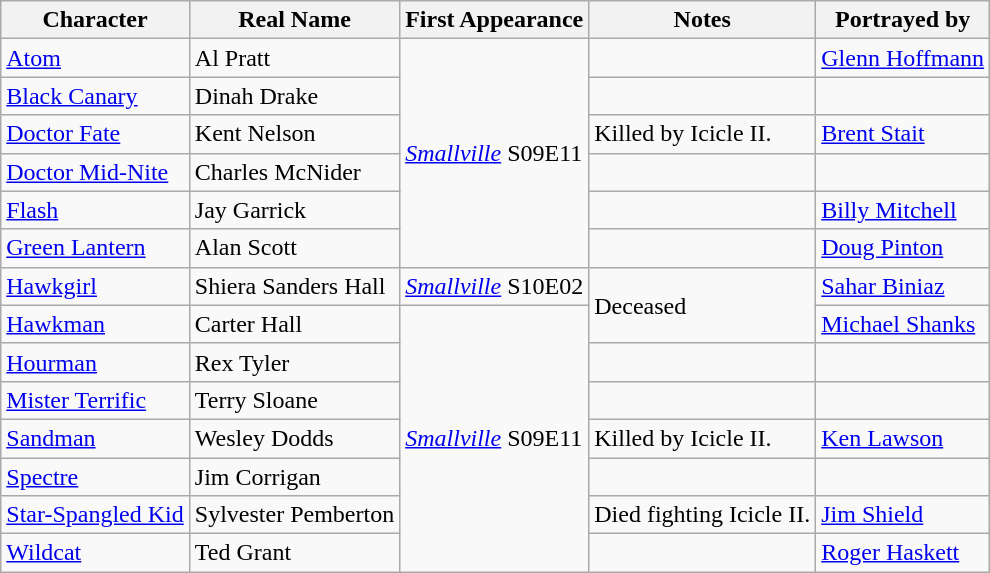<table class="wikitable">
<tr>
<th>Character</th>
<th>Real Name</th>
<th>First Appearance</th>
<th>Notes</th>
<th>Portrayed by</th>
</tr>
<tr>
<td><a href='#'>Atom</a></td>
<td>Al Pratt</td>
<td rowspan="6"><em><a href='#'>Smallville</a></em> S09E11</td>
<td></td>
<td><a href='#'>Glenn Hoffmann</a></td>
</tr>
<tr>
<td><a href='#'>Black Canary</a></td>
<td>Dinah Drake</td>
<td></td>
<td></td>
</tr>
<tr>
<td><a href='#'>Doctor Fate</a></td>
<td>Kent Nelson</td>
<td>Killed by Icicle II.</td>
<td><a href='#'>Brent Stait</a></td>
</tr>
<tr>
<td><a href='#'>Doctor Mid-Nite</a></td>
<td>Charles McNider</td>
<td></td>
<td></td>
</tr>
<tr>
<td><a href='#'>Flash</a></td>
<td>Jay Garrick</td>
<td></td>
<td><a href='#'>Billy Mitchell</a></td>
</tr>
<tr>
<td><a href='#'>Green Lantern</a></td>
<td>Alan Scott</td>
<td></td>
<td><a href='#'>Doug Pinton</a></td>
</tr>
<tr>
<td><a href='#'>Hawkgirl</a></td>
<td>Shiera Sanders Hall</td>
<td><em><a href='#'>Smallville</a></em> S10E02</td>
<td rowspan="2">Deceased</td>
<td><a href='#'>Sahar Biniaz</a></td>
</tr>
<tr>
<td><a href='#'>Hawkman</a></td>
<td>Carter Hall</td>
<td rowspan="7"><em><a href='#'>Smallville</a></em> S09E11</td>
<td><a href='#'>Michael Shanks</a></td>
</tr>
<tr>
<td><a href='#'>Hourman</a></td>
<td>Rex Tyler</td>
<td></td>
<td></td>
</tr>
<tr>
<td><a href='#'>Mister Terrific</a></td>
<td>Terry Sloane</td>
<td></td>
<td></td>
</tr>
<tr>
<td><a href='#'>Sandman</a></td>
<td>Wesley Dodds</td>
<td>Killed by Icicle II.</td>
<td><a href='#'>Ken Lawson</a></td>
</tr>
<tr>
<td><a href='#'>Spectre</a></td>
<td>Jim Corrigan</td>
<td></td>
<td></td>
</tr>
<tr>
<td><a href='#'>Star-Spangled Kid</a></td>
<td>Sylvester Pemberton</td>
<td>Died fighting Icicle II.</td>
<td><a href='#'>Jim Shield</a></td>
</tr>
<tr>
<td><a href='#'>Wildcat</a></td>
<td>Ted Grant</td>
<td></td>
<td><a href='#'>Roger Haskett</a></td>
</tr>
</table>
